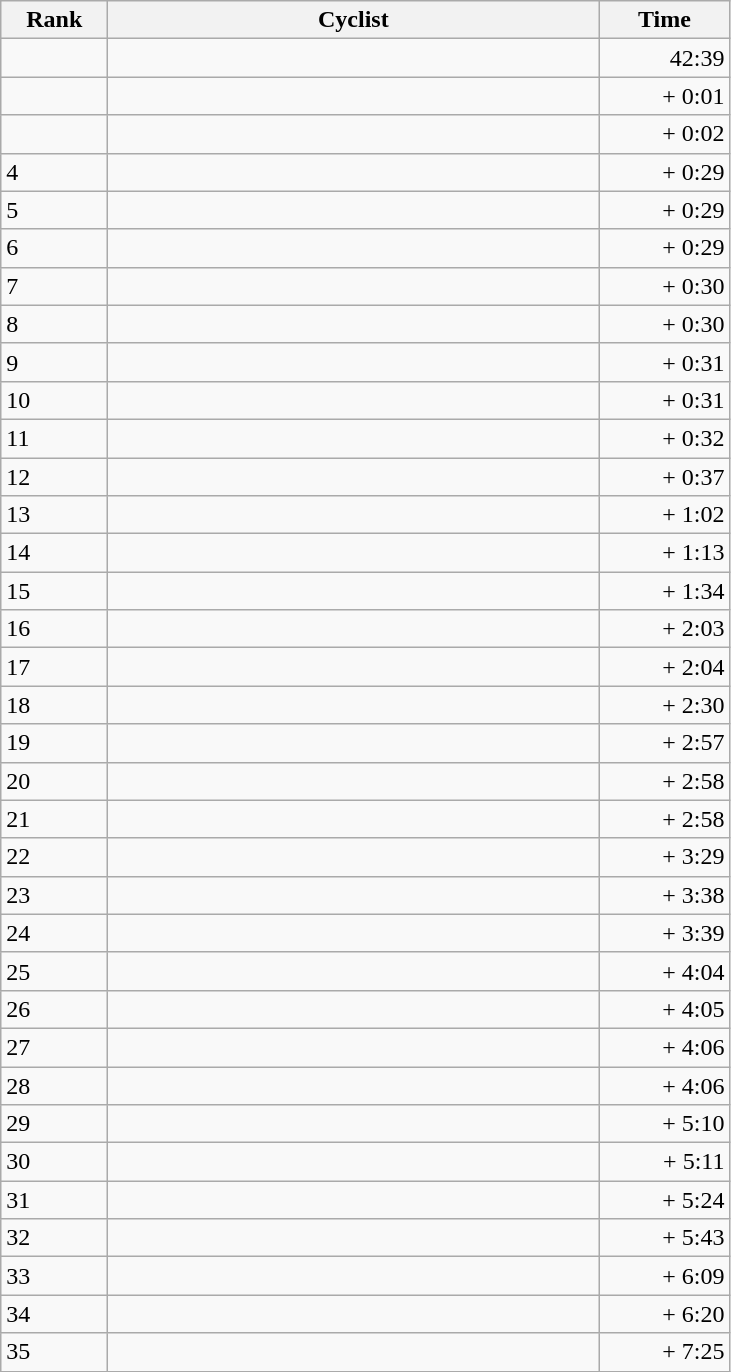<table class="wikitable">
<tr>
<th style="width: 4em;">Rank</th>
<th style="width: 20em;">Cyclist</th>
<th style="width: 5em;">Time</th>
</tr>
<tr>
<td></td>
<td></td>
<td align="right">42:39</td>
</tr>
<tr>
<td></td>
<td></td>
<td align="right">+ 0:01</td>
</tr>
<tr>
<td></td>
<td></td>
<td align="right">+ 0:02</td>
</tr>
<tr>
<td>4</td>
<td></td>
<td align="right">+ 0:29</td>
</tr>
<tr>
<td>5</td>
<td></td>
<td align="right">+ 0:29</td>
</tr>
<tr>
<td>6</td>
<td></td>
<td align="right">+ 0:29</td>
</tr>
<tr>
<td>7</td>
<td></td>
<td align="right">+ 0:30</td>
</tr>
<tr>
<td>8</td>
<td></td>
<td align="right">+ 0:30</td>
</tr>
<tr>
<td>9</td>
<td></td>
<td align="right">+ 0:31</td>
</tr>
<tr>
<td>10</td>
<td></td>
<td align="right">+ 0:31</td>
</tr>
<tr>
<td>11</td>
<td></td>
<td align="right">+ 0:32</td>
</tr>
<tr>
<td>12</td>
<td></td>
<td align="right">+ 0:37</td>
</tr>
<tr>
<td>13</td>
<td></td>
<td align="right">+ 1:02</td>
</tr>
<tr>
<td>14</td>
<td></td>
<td align="right">+ 1:13</td>
</tr>
<tr>
<td>15</td>
<td></td>
<td align="right">+ 1:34</td>
</tr>
<tr>
<td>16</td>
<td></td>
<td align="right">+ 2:03</td>
</tr>
<tr>
<td>17</td>
<td></td>
<td align="right">+ 2:04</td>
</tr>
<tr>
<td>18</td>
<td></td>
<td align="right">+ 2:30</td>
</tr>
<tr>
<td>19</td>
<td></td>
<td align="right">+ 2:57</td>
</tr>
<tr>
<td>20</td>
<td></td>
<td align="right">+ 2:58</td>
</tr>
<tr>
<td>21</td>
<td></td>
<td align="right">+ 2:58</td>
</tr>
<tr>
<td>22</td>
<td></td>
<td align="right">+ 3:29</td>
</tr>
<tr>
<td>23</td>
<td></td>
<td align="right">+ 3:38</td>
</tr>
<tr>
<td>24</td>
<td></td>
<td align="right">+ 3:39</td>
</tr>
<tr>
<td>25</td>
<td></td>
<td align="right">+ 4:04</td>
</tr>
<tr>
<td>26</td>
<td></td>
<td align="right">+ 4:05</td>
</tr>
<tr>
<td>27</td>
<td></td>
<td align="right">+ 4:06</td>
</tr>
<tr>
<td>28</td>
<td></td>
<td align="right">+ 4:06</td>
</tr>
<tr>
<td>29</td>
<td></td>
<td align="right">+ 5:10</td>
</tr>
<tr>
<td>30</td>
<td></td>
<td align="right">+ 5:11</td>
</tr>
<tr>
<td>31</td>
<td></td>
<td align="right">+ 5:24</td>
</tr>
<tr>
<td>32</td>
<td></td>
<td align="right">+ 5:43</td>
</tr>
<tr>
<td>33</td>
<td></td>
<td align="right">+ 6:09</td>
</tr>
<tr>
<td>34</td>
<td></td>
<td align="right">+ 6:20</td>
</tr>
<tr>
<td>35</td>
<td></td>
<td align="right">+ 7:25</td>
</tr>
</table>
